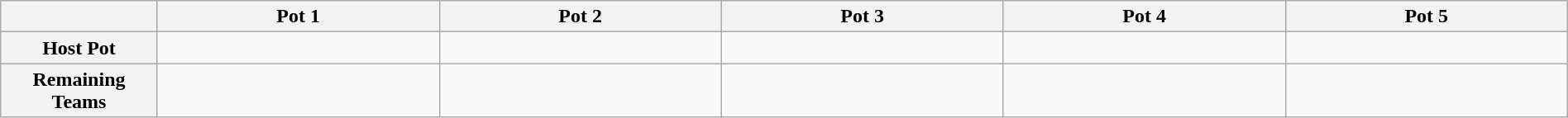<table class="wikitable" style="width:100%;">
<tr>
<th width=10%></th>
<th width=18%>Pot 1</th>
<th width=18%>Pot 2</th>
<th width=18%>Pot 3</th>
<th width=18%>Pot 4</th>
<th width=18%>Pot 5</th>
</tr>
<tr>
<th>Host Pot</th>
<td></td>
<td></td>
<td></td>
<td></td>
</tr>
<tr>
<th>Remaining Teams</th>
<td></td>
<td></td>
<td></td>
<td></td>
<td></td>
</tr>
</table>
